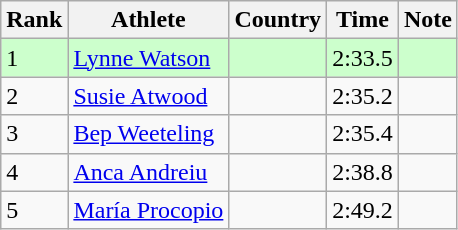<table class="wikitable sortable">
<tr>
<th>Rank</th>
<th>Athlete</th>
<th>Country</th>
<th>Time</th>
<th>Note</th>
</tr>
<tr bgcolor=#CCFFCC>
<td>1</td>
<td><a href='#'>Lynne Watson</a></td>
<td></td>
<td>2:33.5</td>
<td></td>
</tr>
<tr>
<td>2</td>
<td><a href='#'>Susie Atwood</a></td>
<td></td>
<td>2:35.2</td>
<td></td>
</tr>
<tr>
<td>3</td>
<td><a href='#'>Bep Weeteling</a></td>
<td></td>
<td>2:35.4</td>
<td></td>
</tr>
<tr>
<td>4</td>
<td><a href='#'>Anca Andreiu</a></td>
<td></td>
<td>2:38.8</td>
<td></td>
</tr>
<tr>
<td>5</td>
<td><a href='#'>María Procopio</a></td>
<td></td>
<td>2:49.2</td>
<td></td>
</tr>
</table>
